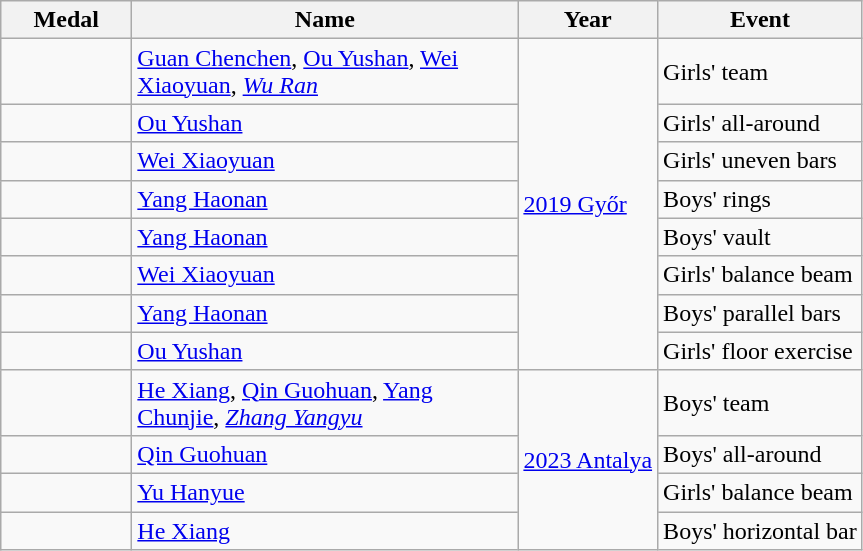<table class="wikitable sortable">
<tr>
<th style="width:5em;">Medal</th>
<th width=250>Name</th>
<th>Year</th>
<th>Event</th>
</tr>
<tr>
<td></td>
<td><a href='#'>Guan Chenchen</a>, <a href='#'>Ou Yushan</a>, <a href='#'>Wei Xiaoyuan</a>, <em><a href='#'>Wu Ran</a></em></td>
<td rowspan="8"> <a href='#'>2019 Győr</a></td>
<td>Girls' team</td>
</tr>
<tr>
<td></td>
<td><a href='#'>Ou Yushan</a></td>
<td>Girls' all-around</td>
</tr>
<tr>
<td></td>
<td><a href='#'>Wei Xiaoyuan</a></td>
<td>Girls' uneven bars</td>
</tr>
<tr>
<td></td>
<td><a href='#'>Yang Haonan</a></td>
<td>Boys' rings</td>
</tr>
<tr>
<td></td>
<td><a href='#'>Yang Haonan</a></td>
<td>Boys' vault</td>
</tr>
<tr>
<td></td>
<td><a href='#'>Wei Xiaoyuan</a></td>
<td>Girls' balance beam</td>
</tr>
<tr>
<td></td>
<td><a href='#'>Yang Haonan</a></td>
<td>Boys' parallel bars</td>
</tr>
<tr>
<td></td>
<td><a href='#'>Ou Yushan</a></td>
<td>Girls' floor exercise</td>
</tr>
<tr>
<td></td>
<td><a href='#'>He Xiang</a>, <a href='#'>Qin Guohuan</a>, <a href='#'>Yang Chunjie</a>, <em><a href='#'>Zhang Yangyu</a></em></td>
<td rowspan="4"> <a href='#'>2023 Antalya</a></td>
<td>Boys' team</td>
</tr>
<tr>
<td></td>
<td><a href='#'>Qin Guohuan</a></td>
<td>Boys' all-around</td>
</tr>
<tr>
<td></td>
<td><a href='#'>Yu Hanyue</a></td>
<td>Girls' balance beam</td>
</tr>
<tr>
<td></td>
<td><a href='#'>He Xiang</a></td>
<td>Boys' horizontal bar</td>
</tr>
</table>
